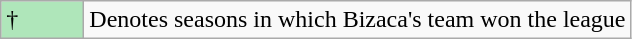<table class="wikitable">
<tr>
<td style="background:#afe6ba; width:3em;">†</td>
<td>Denotes seasons in which Bizaca's team won the league</td>
</tr>
</table>
